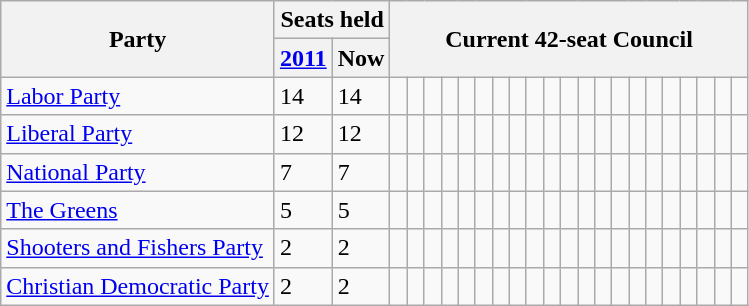<table class="wikitable">
<tr>
<th rowspan=2>Party</th>
<th colspan=2>Seats held</th>
<th rowspan=2 colspan=42>Current 42-seat Council</th>
</tr>
<tr>
<th><a href='#'>2011</a></th>
<th>Now</th>
</tr>
<tr>
<td><a href='#'>Labor Party</a></td>
<td>14</td>
<td>14</td>
<td> </td>
<td> </td>
<td> </td>
<td> </td>
<td> </td>
<td> </td>
<td> </td>
<td> </td>
<td> </td>
<td> </td>
<td> </td>
<td> </td>
<td> </td>
<td> </td>
<td> </td>
<td> </td>
<td> </td>
<td> </td>
<td> </td>
<td> </td>
<td> </td>
</tr>
<tr>
<td><a href='#'>Liberal Party</a></td>
<td>12</td>
<td>12</td>
<td> </td>
<td> </td>
<td> </td>
<td> </td>
<td> </td>
<td> </td>
<td> </td>
<td> </td>
<td> </td>
<td> </td>
<td> </td>
<td> </td>
<td> </td>
<td> </td>
<td> </td>
<td> </td>
<td> </td>
<td> </td>
<td> </td>
<td> </td>
<td> </td>
</tr>
<tr>
<td><a href='#'>National Party</a></td>
<td>7</td>
<td>7</td>
<td> </td>
<td> </td>
<td> </td>
<td> </td>
<td> </td>
<td> </td>
<td> </td>
<td> </td>
<td> </td>
<td> </td>
<td> </td>
<td> </td>
<td> </td>
<td> </td>
<td> </td>
<td> </td>
<td> </td>
<td> </td>
<td> </td>
<td> </td>
<td> </td>
</tr>
<tr>
<td><a href='#'>The Greens</a></td>
<td>5</td>
<td>5</td>
<td> </td>
<td> </td>
<td> </td>
<td> </td>
<td> </td>
<td> </td>
<td> </td>
<td> </td>
<td> </td>
<td> </td>
<td> </td>
<td> </td>
<td> </td>
<td> </td>
<td> </td>
<td> </td>
<td> </td>
<td> </td>
<td> </td>
<td> </td>
<td> </td>
</tr>
<tr>
<td><a href='#'>Shooters and Fishers Party</a></td>
<td>2</td>
<td>2</td>
<td> </td>
<td> </td>
<td> </td>
<td> </td>
<td> </td>
<td> </td>
<td> </td>
<td> </td>
<td> </td>
<td> </td>
<td> </td>
<td> </td>
<td> </td>
<td> </td>
<td> </td>
<td> </td>
<td> </td>
<td> </td>
<td> </td>
<td> </td>
<td> </td>
</tr>
<tr>
<td><a href='#'>Christian Democratic Party</a></td>
<td>2</td>
<td>2</td>
<td> </td>
<td> </td>
<td> </td>
<td> </td>
<td> </td>
<td> </td>
<td> </td>
<td> </td>
<td> </td>
<td> </td>
<td> </td>
<td> </td>
<td> </td>
<td> </td>
<td> </td>
<td> </td>
<td> </td>
<td> </td>
<td> </td>
<td> </td>
<td> </td>
</tr>
</table>
